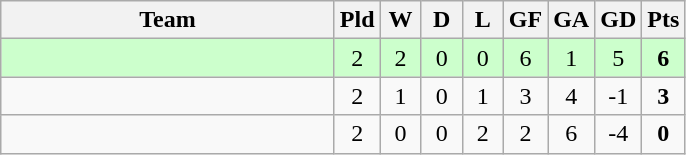<table class="wikitable" style="text-align:center;">
<tr>
<th width=215>Team</th>
<th width=20>Pld</th>
<th width=20>W</th>
<th width=20>D</th>
<th width=20>L</th>
<th width=20>GF</th>
<th width=20>GA</th>
<th width=20>GD</th>
<th width=20>Pts</th>
</tr>
<tr style="background:#ccffcc;">
<td style="text-align:left;"></td>
<td>2</td>
<td>2</td>
<td>0</td>
<td>0</td>
<td>6</td>
<td>1</td>
<td>5</td>
<td><strong>6</strong></td>
</tr>
<tr>
<td style="text-align:left;"></td>
<td>2</td>
<td>1</td>
<td>0</td>
<td>1</td>
<td>3</td>
<td>4</td>
<td>-1</td>
<td><strong>3</strong></td>
</tr>
<tr>
<td style="text-align:left;"></td>
<td>2</td>
<td>0</td>
<td>0</td>
<td>2</td>
<td>2</td>
<td>6</td>
<td>-4</td>
<td><strong>0</strong></td>
</tr>
</table>
